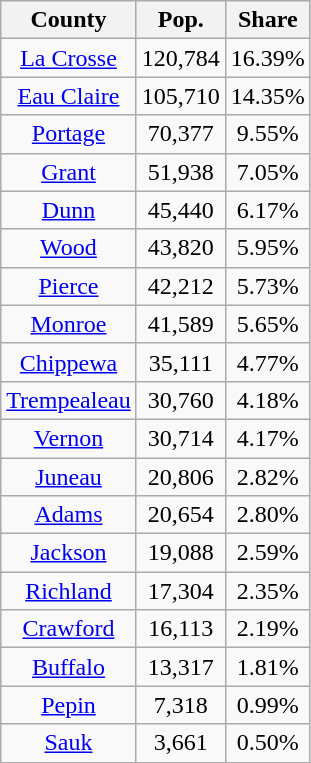<table class="wikitable sortable" style="text-align:center;">
<tr>
<th>County</th>
<th>Pop.</th>
<th>Share</th>
</tr>
<tr>
<td><a href='#'>La Crosse</a></td>
<td>120,784</td>
<td>16.39%</td>
</tr>
<tr>
<td><a href='#'>Eau Claire</a></td>
<td>105,710</td>
<td>14.35%</td>
</tr>
<tr>
<td><a href='#'>Portage</a></td>
<td>70,377</td>
<td>9.55%</td>
</tr>
<tr>
<td><a href='#'>Grant</a></td>
<td>51,938</td>
<td>7.05%</td>
</tr>
<tr>
<td><a href='#'>Dunn</a></td>
<td>45,440</td>
<td>6.17%</td>
</tr>
<tr>
<td><a href='#'>Wood</a></td>
<td>43,820</td>
<td>5.95%</td>
</tr>
<tr>
<td><a href='#'>Pierce</a></td>
<td>42,212</td>
<td>5.73%</td>
</tr>
<tr>
<td><a href='#'>Monroe</a></td>
<td>41,589</td>
<td>5.65%</td>
</tr>
<tr>
<td><a href='#'>Chippewa</a></td>
<td>35,111</td>
<td>4.77%</td>
</tr>
<tr>
<td><a href='#'>Trempealeau</a></td>
<td>30,760</td>
<td>4.18%</td>
</tr>
<tr>
<td><a href='#'>Vernon</a></td>
<td>30,714</td>
<td>4.17%</td>
</tr>
<tr>
<td><a href='#'>Juneau</a></td>
<td>20,806</td>
<td>2.82%</td>
</tr>
<tr>
<td><a href='#'>Adams</a></td>
<td>20,654</td>
<td>2.80%</td>
</tr>
<tr>
<td><a href='#'>Jackson</a></td>
<td>19,088</td>
<td>2.59%</td>
</tr>
<tr>
<td><a href='#'>Richland</a></td>
<td>17,304</td>
<td>2.35%</td>
</tr>
<tr>
<td><a href='#'>Crawford</a></td>
<td>16,113</td>
<td>2.19%</td>
</tr>
<tr>
<td><a href='#'>Buffalo</a></td>
<td>13,317</td>
<td>1.81%</td>
</tr>
<tr>
<td><a href='#'>Pepin</a></td>
<td>7,318</td>
<td>0.99%</td>
</tr>
<tr>
<td><a href='#'>Sauk</a></td>
<td>3,661</td>
<td>0.50%</td>
</tr>
</table>
